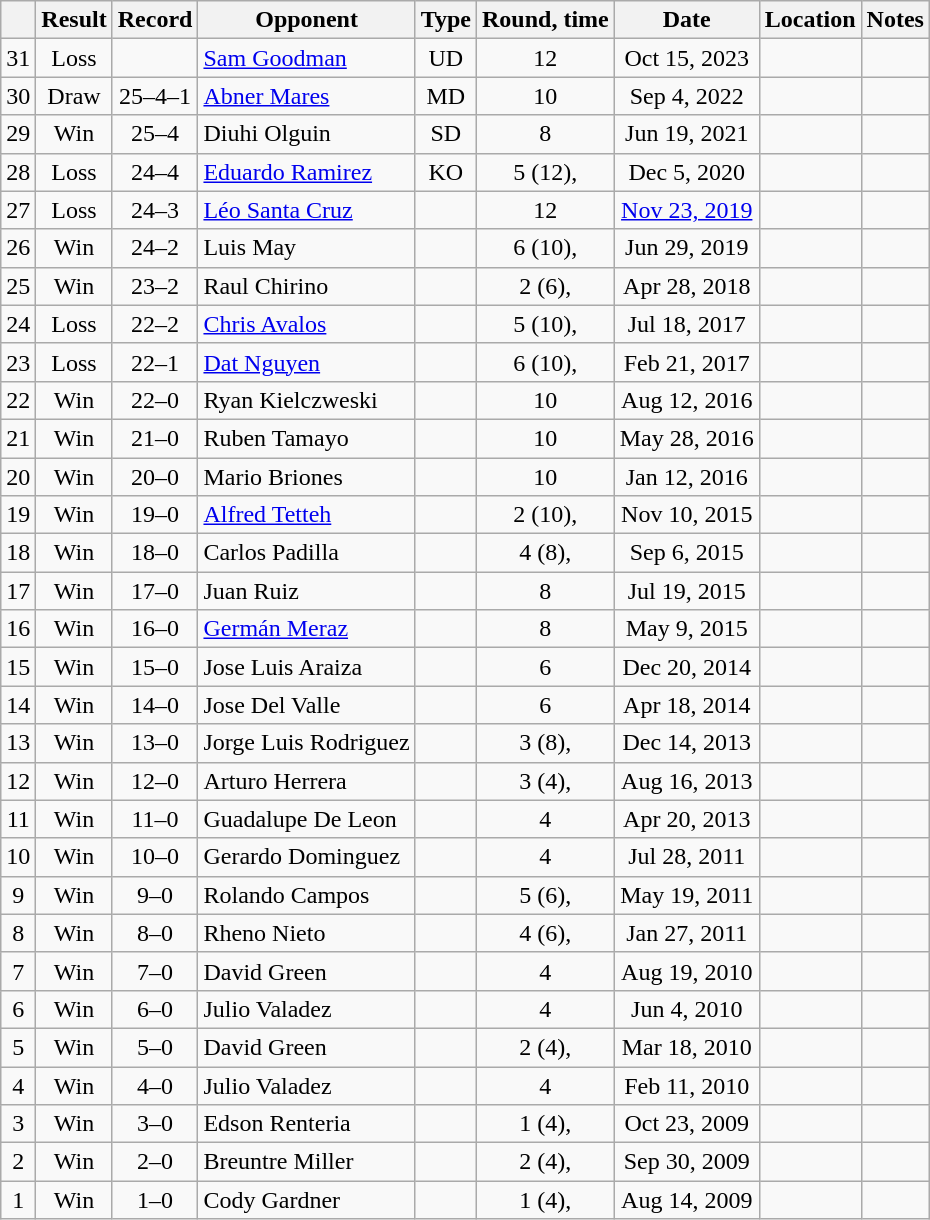<table class="wikitable" style="text-align:center">
<tr>
<th></th>
<th>Result</th>
<th>Record</th>
<th>Opponent</th>
<th>Type</th>
<th>Round, time</th>
<th>Date</th>
<th>Location</th>
<th>Notes</th>
</tr>
<tr>
<td>31</td>
<td>Loss</td>
<td></td>
<td style="text-align:left;"><a href='#'>Sam Goodman</a></td>
<td>UD</td>
<td>12</td>
<td>Oct 15, 2023</td>
<td style="text-align:left;"></td>
<td></td>
</tr>
<tr>
<td>30</td>
<td>Draw</td>
<td>25–4–1</td>
<td style="text-align:left;"><a href='#'>Abner Mares</a></td>
<td>MD</td>
<td>10</td>
<td>Sep 4, 2022</td>
<td style="text-align:left;"></td>
<td></td>
</tr>
<tr>
<td>29</td>
<td>Win</td>
<td>25–4</td>
<td style="text-align:left;">Diuhi Olguin</td>
<td>SD</td>
<td>8</td>
<td>Jun 19, 2021</td>
<td style="text-align:left;"></td>
<td></td>
</tr>
<tr>
<td>28</td>
<td>Loss</td>
<td>24–4</td>
<td style="text-align:left;"><a href='#'>Eduardo Ramirez</a></td>
<td>KO</td>
<td>5 (12), </td>
<td>Dec 5, 2020</td>
<td style="text-align:left;"></td>
<td style="text-align:left;"></td>
</tr>
<tr>
<td>27</td>
<td>Loss</td>
<td>24–3</td>
<td style="text-align:left;"><a href='#'>Léo Santa Cruz</a></td>
<td></td>
<td>12</td>
<td><a href='#'>Nov 23, 2019</a></td>
<td style="text-align:left;"></td>
<td style="text-align:left;"></td>
</tr>
<tr>
<td>26</td>
<td>Win</td>
<td>24–2</td>
<td style="text-align:left;">Luis May</td>
<td></td>
<td>6 (10), </td>
<td>Jun 29, 2019</td>
<td style="text-align:left;"></td>
<td></td>
</tr>
<tr>
<td>25</td>
<td>Win</td>
<td>23–2</td>
<td style="text-align:left;">Raul Chirino</td>
<td></td>
<td>2 (6), </td>
<td>Apr 28, 2018</td>
<td style="text-align:left;"></td>
<td></td>
</tr>
<tr>
<td>24</td>
<td>Loss</td>
<td>22–2</td>
<td style="text-align:left;"><a href='#'>Chris Avalos</a></td>
<td></td>
<td>5 (10), </td>
<td>Jul 18, 2017</td>
<td style="text-align:left;"></td>
<td></td>
</tr>
<tr>
<td>23</td>
<td>Loss</td>
<td>22–1</td>
<td style="text-align:left;"><a href='#'>Dat Nguyen</a></td>
<td></td>
<td>6 (10), </td>
<td>Feb 21, 2017</td>
<td style="text-align:left;"></td>
<td></td>
</tr>
<tr>
<td>22</td>
<td>Win</td>
<td>22–0</td>
<td style="text-align:left;">Ryan Kielczweski</td>
<td></td>
<td>10</td>
<td>Aug 12, 2016</td>
<td style="text-align:left;"></td>
<td></td>
</tr>
<tr>
<td>21</td>
<td>Win</td>
<td>21–0</td>
<td style="text-align:left;">Ruben Tamayo</td>
<td></td>
<td>10</td>
<td>May 28, 2016</td>
<td style="text-align:left;"></td>
<td></td>
</tr>
<tr>
<td>20</td>
<td>Win</td>
<td>20–0</td>
<td style="text-align:left;">Mario Briones</td>
<td></td>
<td>10</td>
<td>Jan 12, 2016</td>
<td style="text-align:left;"></td>
<td></td>
</tr>
<tr>
<td>19</td>
<td>Win</td>
<td>19–0</td>
<td style="text-align:left;"><a href='#'>Alfred Tetteh</a></td>
<td></td>
<td>2 (10), </td>
<td>Nov 10, 2015</td>
<td style="text-align:left;"></td>
<td></td>
</tr>
<tr>
<td>18</td>
<td>Win</td>
<td>18–0</td>
<td style="text-align:left;">Carlos Padilla</td>
<td></td>
<td>4 (8), </td>
<td>Sep 6, 2015</td>
<td style="text-align:left;"></td>
<td></td>
</tr>
<tr>
<td>17</td>
<td>Win</td>
<td>17–0</td>
<td style="text-align:left;">Juan Ruiz</td>
<td></td>
<td>8</td>
<td>Jul 19, 2015</td>
<td style="text-align:left;"></td>
<td></td>
</tr>
<tr>
<td>16</td>
<td>Win</td>
<td>16–0</td>
<td style="text-align:left;"><a href='#'>Germán Meraz</a></td>
<td></td>
<td>8</td>
<td>May 9, 2015</td>
<td style="text-align:left;"></td>
<td></td>
</tr>
<tr>
<td>15</td>
<td>Win</td>
<td>15–0</td>
<td style="text-align:left;">Jose Luis Araiza</td>
<td></td>
<td>6</td>
<td>Dec 20, 2014</td>
<td style="text-align:left;"></td>
<td></td>
</tr>
<tr>
<td>14</td>
<td>Win</td>
<td>14–0</td>
<td style="text-align:left;">Jose Del Valle</td>
<td></td>
<td>6</td>
<td>Apr 18, 2014</td>
<td style="text-align:left;"></td>
<td></td>
</tr>
<tr>
<td>13</td>
<td>Win</td>
<td>13–0</td>
<td style="text-align:left;">Jorge Luis Rodriguez</td>
<td></td>
<td>3 (8), </td>
<td>Dec 14, 2013</td>
<td style="text-align:left;"></td>
<td></td>
</tr>
<tr>
<td>12</td>
<td>Win</td>
<td>12–0</td>
<td style="text-align:left;">Arturo Herrera</td>
<td></td>
<td>3 (4), </td>
<td>Aug 16, 2013</td>
<td style="text-align:left;"></td>
<td></td>
</tr>
<tr>
<td>11</td>
<td>Win</td>
<td>11–0</td>
<td style="text-align:left;">Guadalupe De Leon</td>
<td></td>
<td>4</td>
<td>Apr 20, 2013</td>
<td style="text-align:left;"></td>
<td></td>
</tr>
<tr>
<td>10</td>
<td>Win</td>
<td>10–0</td>
<td style="text-align:left;">Gerardo Dominguez</td>
<td></td>
<td>4</td>
<td>Jul 28, 2011</td>
<td style="text-align:left;"></td>
<td></td>
</tr>
<tr>
<td>9</td>
<td>Win</td>
<td>9–0</td>
<td style="text-align:left;">Rolando Campos</td>
<td></td>
<td>5 (6), </td>
<td>May 19, 2011</td>
<td style="text-align:left;"></td>
<td></td>
</tr>
<tr>
<td>8</td>
<td>Win</td>
<td>8–0</td>
<td style="text-align:left;">Rheno Nieto</td>
<td></td>
<td>4 (6), </td>
<td>Jan 27, 2011</td>
<td style="text-align:left;"></td>
<td></td>
</tr>
<tr>
<td>7</td>
<td>Win</td>
<td>7–0</td>
<td style="text-align:left;">David Green</td>
<td></td>
<td>4</td>
<td>Aug 19, 2010</td>
<td style="text-align:left;"></td>
<td></td>
</tr>
<tr>
<td>6</td>
<td>Win</td>
<td>6–0</td>
<td style="text-align:left;">Julio Valadez</td>
<td></td>
<td>4</td>
<td>Jun 4, 2010</td>
<td style="text-align:left;"></td>
<td></td>
</tr>
<tr>
<td>5</td>
<td>Win</td>
<td>5–0</td>
<td style="text-align:left;">David Green</td>
<td></td>
<td>2 (4), </td>
<td>Mar 18, 2010</td>
<td style="text-align:left;"></td>
<td></td>
</tr>
<tr>
<td>4</td>
<td>Win</td>
<td>4–0</td>
<td style="text-align:left;">Julio Valadez</td>
<td></td>
<td>4</td>
<td>Feb 11, 2010</td>
<td style="text-align:left;"></td>
<td></td>
</tr>
<tr>
<td>3</td>
<td>Win</td>
<td>3–0</td>
<td style="text-align:left;">Edson Renteria</td>
<td></td>
<td>1 (4), </td>
<td>Oct 23, 2009</td>
<td style="text-align:left;"></td>
<td></td>
</tr>
<tr>
<td>2</td>
<td>Win</td>
<td>2–0</td>
<td style="text-align:left;">Breuntre Miller</td>
<td></td>
<td>2 (4), </td>
<td>Sep 30, 2009</td>
<td style="text-align:left;"></td>
<td></td>
</tr>
<tr>
<td>1</td>
<td>Win</td>
<td>1–0</td>
<td style="text-align:left;">Cody Gardner</td>
<td></td>
<td>1 (4), </td>
<td>Aug 14, 2009</td>
<td style="text-align:left;"></td>
<td></td>
</tr>
</table>
